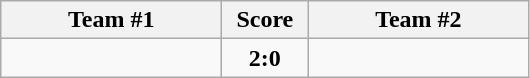<table class="wikitable" style="text-align:center;">
<tr>
<th width=140>Team #1</th>
<th width=50>Score</th>
<th width=140>Team #2</th>
</tr>
<tr>
<td style="text-align:right;"></td>
<td><strong>2:0</strong></td>
<td style="text-align:left;"></td>
</tr>
</table>
